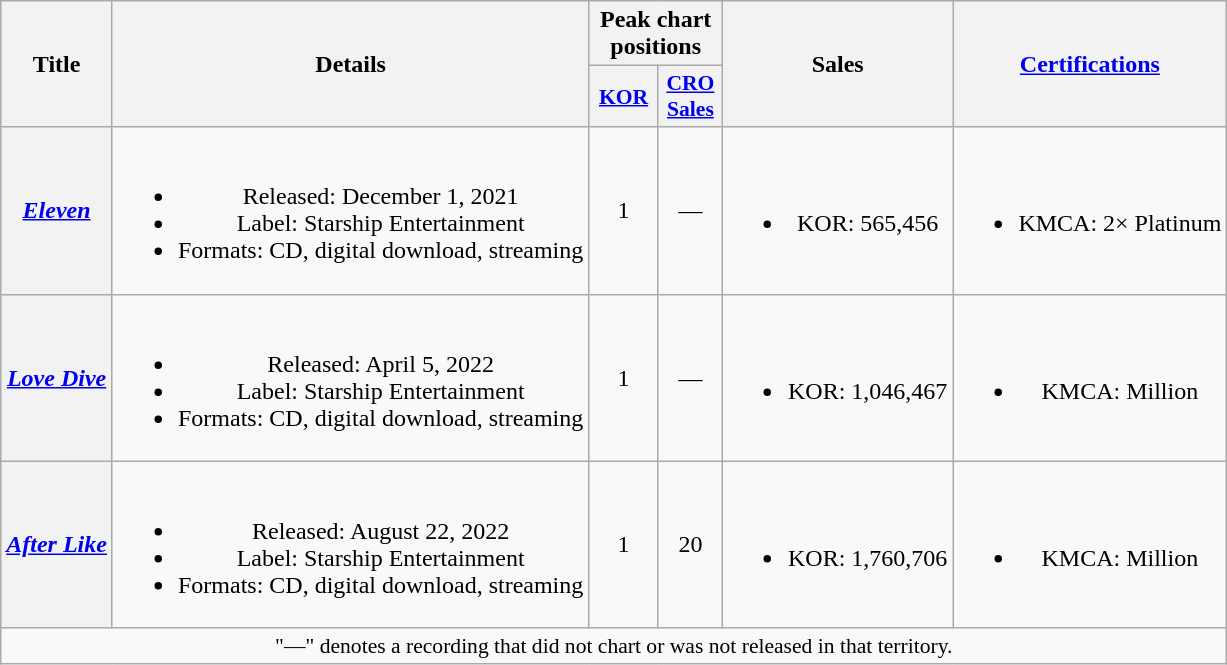<table class="wikitable plainrowheaders" style="text-align:center">
<tr>
<th scope="col" rowspan="2">Title</th>
<th scope="col" rowspan="2">Details</th>
<th scope="col" colspan="2">Peak chart positions</th>
<th scope="col" rowspan="2">Sales</th>
<th scope="col" rowspan="2"><a href='#'>Certifications</a></th>
</tr>
<tr>
<th scope="col" style="font-size:90%; width:2.75em"><a href='#'>KOR</a><br></th>
<th scope="col" style="font-size:90%; width:2.5em"><a href='#'>CRO<br>Sales</a><br></th>
</tr>
<tr>
<th scope="row"><em><a href='#'>Eleven</a></em></th>
<td><br><ul><li>Released: December 1, 2021</li><li>Label: Starship Entertainment</li><li>Formats: CD, digital download, streaming</li></ul></td>
<td>1</td>
<td>—</td>
<td><br><ul><li>KOR: 565,456</li></ul></td>
<td><br><ul><li>KMCA: 2× Platinum</li></ul></td>
</tr>
<tr>
<th scope="row"><em><a href='#'>Love Dive</a></em></th>
<td><br><ul><li>Released: April 5, 2022</li><li>Label: Starship Entertainment</li><li>Formats: CD, digital download, streaming</li></ul></td>
<td>1</td>
<td>—</td>
<td><br><ul><li>KOR: 1,046,467</li></ul></td>
<td><br><ul><li>KMCA: Million</li></ul></td>
</tr>
<tr>
<th scope="row"><em><a href='#'>After Like</a></em></th>
<td><br><ul><li>Released: August 22, 2022</li><li>Label: Starship Entertainment</li><li>Formats: CD, digital download, streaming</li></ul></td>
<td>1</td>
<td>20</td>
<td><br><ul><li>KOR: 1,760,706</li></ul></td>
<td><br><ul><li>KMCA: Million</li></ul></td>
</tr>
<tr>
<td colspan="6" style="font-size:90%">"—" denotes a recording that did not chart or was not released in that territory.</td>
</tr>
</table>
